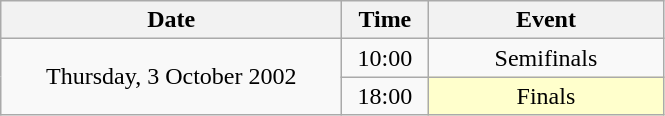<table class = "wikitable" style="text-align:center;">
<tr>
<th width=220>Date</th>
<th width=50>Time</th>
<th width=150>Event</th>
</tr>
<tr>
<td rowspan=2>Thursday, 3 October 2002</td>
<td>10:00</td>
<td>Semifinals</td>
</tr>
<tr>
<td>18:00</td>
<td bgcolor=ffffcc>Finals</td>
</tr>
</table>
